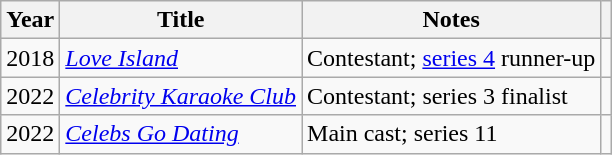<table class="wikitable">
<tr>
<th>Year</th>
<th>Title</th>
<th>Notes</th>
<th></th>
</tr>
<tr>
<td>2018</td>
<td><em><a href='#'>Love Island</a></em></td>
<td>Contestant; <a href='#'>series 4</a> runner-up</td>
<td align="center"></td>
</tr>
<tr>
<td>2022</td>
<td><em><a href='#'>Celebrity Karaoke Club</a></em></td>
<td>Contestant; series 3 finalist</td>
<td align="center"></td>
</tr>
<tr>
<td>2022</td>
<td><em><a href='#'>Celebs Go Dating</a></em></td>
<td>Main cast; series 11</td>
<td align="center"></td>
</tr>
</table>
